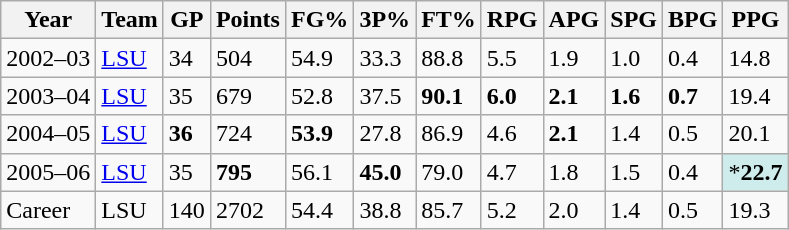<table class="wikitable">
<tr>
<th>Year</th>
<th>Team</th>
<th>GP</th>
<th>Points</th>
<th>FG%</th>
<th>3P%</th>
<th>FT%</th>
<th>RPG</th>
<th>APG</th>
<th>SPG</th>
<th>BPG</th>
<th>PPG</th>
</tr>
<tr>
<td>2002–03</td>
<td><a href='#'>LSU</a></td>
<td>34</td>
<td>504</td>
<td>54.9</td>
<td>33.3</td>
<td>88.8</td>
<td>5.5</td>
<td>1.9</td>
<td>1.0</td>
<td>0.4</td>
<td>14.8</td>
</tr>
<tr>
<td>2003–04</td>
<td><a href='#'>LSU</a></td>
<td>35</td>
<td>679</td>
<td>52.8</td>
<td>37.5</td>
<td><strong>90.1</strong></td>
<td><strong>6.0</strong></td>
<td><strong>2.1</strong></td>
<td><strong>1.6</strong></td>
<td><strong>0.7</strong></td>
<td>19.4</td>
</tr>
<tr>
<td>2004–05</td>
<td><a href='#'>LSU</a></td>
<td><strong>36</strong></td>
<td>724</td>
<td><strong>53.9</strong></td>
<td>27.8</td>
<td>86.9</td>
<td>4.6</td>
<td><strong>2.1</strong></td>
<td>1.4</td>
<td>0.5</td>
<td>20.1</td>
</tr>
<tr>
<td>2005–06</td>
<td><a href='#'>LSU</a></td>
<td>35</td>
<td><strong>795</strong></td>
<td>56.1</td>
<td><strong>45.0</strong></td>
<td>79.0</td>
<td>4.7</td>
<td>1.8</td>
<td>1.5</td>
<td>0.4</td>
<td bgcolor=#cfecec>*<strong>22.7</strong></td>
</tr>
<tr>
<td>Career</td>
<td>LSU</td>
<td>140</td>
<td>2702</td>
<td>54.4</td>
<td>38.8</td>
<td>85.7</td>
<td>5.2</td>
<td>2.0</td>
<td>1.4</td>
<td>0.5</td>
<td>19.3</td>
</tr>
</table>
